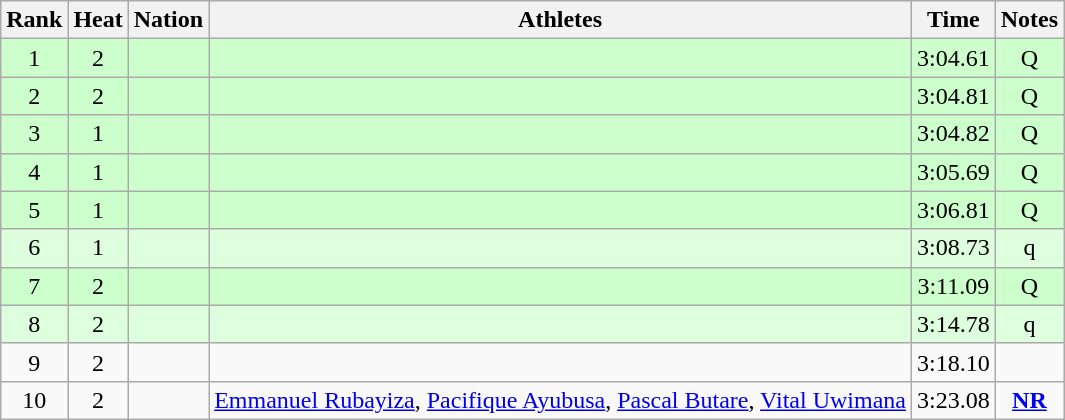<table class="wikitable sortable" style="text-align:center">
<tr>
<th>Rank</th>
<th>Heat</th>
<th>Nation</th>
<th>Athletes</th>
<th>Time</th>
<th>Notes</th>
</tr>
<tr bgcolor=ccffcc>
<td>1</td>
<td>2</td>
<td align=left></td>
<td align=left></td>
<td>3:04.61</td>
<td>Q</td>
</tr>
<tr bgcolor=ccffcc>
<td>2</td>
<td>2</td>
<td align=left></td>
<td align=left></td>
<td>3:04.81</td>
<td>Q</td>
</tr>
<tr bgcolor=ccffcc>
<td>3</td>
<td>1</td>
<td align=left></td>
<td align=left></td>
<td>3:04.82</td>
<td>Q</td>
</tr>
<tr bgcolor=ccffcc>
<td>4</td>
<td>1</td>
<td align=left></td>
<td align=left></td>
<td>3:05.69</td>
<td>Q</td>
</tr>
<tr bgcolor=ccffcc>
<td>5</td>
<td>1</td>
<td align=left></td>
<td align=left></td>
<td>3:06.81</td>
<td>Q</td>
</tr>
<tr bgcolor=ddffdd>
<td>6</td>
<td>1</td>
<td align=left></td>
<td align=left></td>
<td>3:08.73</td>
<td>q</td>
</tr>
<tr bgcolor=ccffcc>
<td>7</td>
<td>2</td>
<td align=left></td>
<td align=left></td>
<td>3:11.09</td>
<td>Q</td>
</tr>
<tr bgcolor=ddffdd>
<td>8</td>
<td>2</td>
<td align=left></td>
<td align=left></td>
<td>3:14.78</td>
<td>q</td>
</tr>
<tr>
<td>9</td>
<td>2</td>
<td align=left></td>
<td align=left></td>
<td>3:18.10</td>
<td></td>
</tr>
<tr>
<td>10</td>
<td>2</td>
<td align=left></td>
<td align=left><a href='#'>Emmanuel Rubayiza</a>, <a href='#'>Pacifique Ayubusa</a>, <a href='#'>Pascal Butare</a>, <a href='#'>Vital Uwimana</a></td>
<td>3:23.08</td>
<td><strong><a href='#'>NR</a></strong></td>
</tr>
</table>
